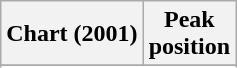<table class="wikitable sortable plainrowheaders" style="text-align:center;">
<tr>
<th align="left">Chart (2001)</th>
<th align="left">Peak<br>position</th>
</tr>
<tr>
</tr>
<tr>
</tr>
</table>
